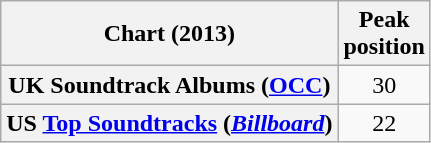<table class="wikitable sortable plainrowheaders" style="text-align:center">
<tr>
<th scope="col">Chart (2013)</th>
<th scope="col">Peak<br>position</th>
</tr>
<tr>
<th scope="row">UK Soundtrack Albums (<a href='#'>OCC</a>)</th>
<td>30</td>
</tr>
<tr>
<th scope="row">US <a href='#'>Top Soundtracks</a> (<em><a href='#'>Billboard</a></em>)</th>
<td>22</td>
</tr>
</table>
